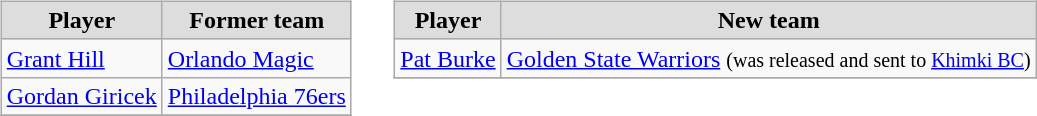<table cellspacing="10">
<tr>
<td valign="top"><br><table class="wikitable">
<tr align="center"  bgcolor="#dddddd">
<td><strong>Player</strong></td>
<td><strong>Former team</strong></td>
</tr>
<tr>
<td><a href='#'>Grant Hill</a></td>
<td><a href='#'>Orlando Magic</a></td>
</tr>
<tr>
<td><a href='#'>Gordan Giricek</a></td>
<td><a href='#'>Philadelphia 76ers</a></td>
</tr>
<tr>
</tr>
</table>
</td>
<td valign="top"><br><table class="wikitable">
<tr align="center"  bgcolor="#dddddd">
<td><strong>Player</strong></td>
<td><strong>New team</strong></td>
</tr>
<tr>
<td><a href='#'>Pat Burke</a></td>
<td><a href='#'>Golden State Warriors</a> <small>(was released and sent to <a href='#'>Khimki BC</a>)</small></td>
</tr>
<tr>
</tr>
</table>
</td>
</tr>
</table>
